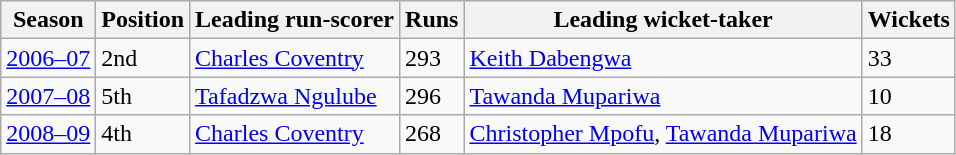<table class="wikitable sortable">
<tr>
<th>Season</th>
<th>Position</th>
<th>Leading run-scorer</th>
<th>Runs</th>
<th>Leading wicket-taker</th>
<th>Wickets</th>
</tr>
<tr>
<td><a href='#'>2006–07</a></td>
<td>2nd</td>
<td><a href='#'>Charles Coventry</a></td>
<td>293</td>
<td><a href='#'>Keith Dabengwa</a></td>
<td>33</td>
</tr>
<tr>
<td><a href='#'>2007–08</a></td>
<td>5th</td>
<td><a href='#'>Tafadzwa Ngulube</a></td>
<td>296</td>
<td><a href='#'>Tawanda Mupariwa</a></td>
<td>10</td>
</tr>
<tr>
<td><a href='#'>2008–09</a></td>
<td>4th</td>
<td><a href='#'>Charles Coventry</a></td>
<td>268</td>
<td><a href='#'>Christopher Mpofu</a>, <a href='#'>Tawanda Mupariwa</a></td>
<td>18</td>
</tr>
</table>
